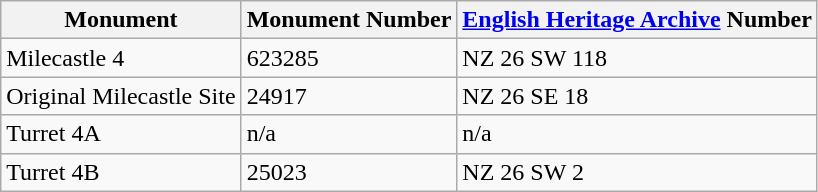<table class="wikitable">
<tr>
<th>Monument</th>
<th>Monument Number</th>
<th><a href='#'>English Heritage Archive</a> Number</th>
</tr>
<tr>
<td>Milecastle 4</td>
<td>623285</td>
<td>NZ 26 SW 118</td>
</tr>
<tr>
<td>Original Milecastle Site</td>
<td>24917</td>
<td>NZ 26 SE 18</td>
</tr>
<tr>
<td>Turret 4A</td>
<td>n/a</td>
<td>n/a</td>
</tr>
<tr>
<td>Turret 4B</td>
<td>25023</td>
<td>NZ 26 SW 2</td>
</tr>
</table>
